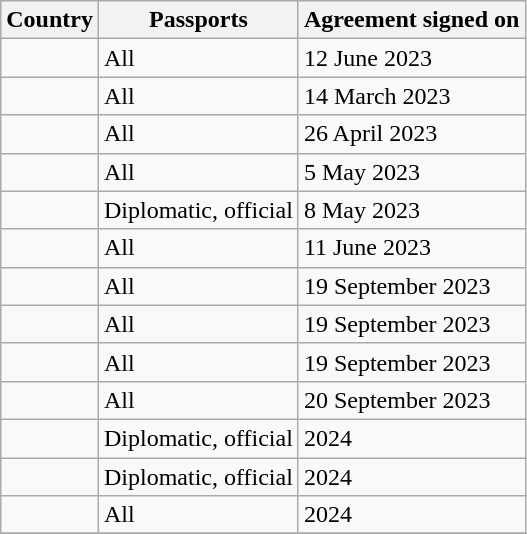<table class="wikitable sortable">
<tr>
<th>Country</th>
<th>Passports</th>
<th>Agreement signed on</th>
</tr>
<tr>
<td></td>
<td>All</td>
<td>12 June 2023</td>
</tr>
<tr>
<td></td>
<td>All</td>
<td>14 March 2023</td>
</tr>
<tr>
<td></td>
<td>All</td>
<td>26 April 2023</td>
</tr>
<tr>
<td></td>
<td>All</td>
<td>5 May 2023</td>
</tr>
<tr>
<td></td>
<td>Diplomatic, official</td>
<td>8 May 2023</td>
</tr>
<tr>
<td></td>
<td>All</td>
<td>11 June 2023</td>
</tr>
<tr>
<td></td>
<td>All</td>
<td>19 September 2023</td>
</tr>
<tr>
<td></td>
<td>All</td>
<td>19 September 2023</td>
</tr>
<tr>
<td></td>
<td>All</td>
<td>19 September 2023</td>
</tr>
<tr>
<td></td>
<td>All</td>
<td>20 September 2023</td>
</tr>
<tr>
<td></td>
<td>Diplomatic, official</td>
<td>2024</td>
</tr>
<tr>
<td></td>
<td>Diplomatic, official</td>
<td>2024</td>
</tr>
<tr>
<td></td>
<td>All</td>
<td>2024</td>
</tr>
<tr>
</tr>
</table>
